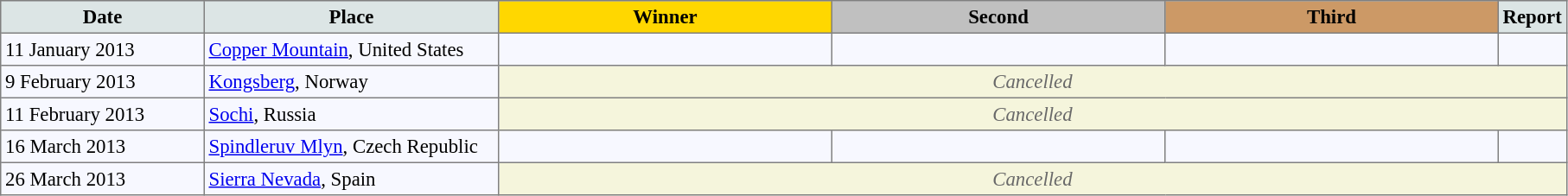<table bgcolor="#f7f8ff" cellpadding="3" cellspacing="0" border="1" style="font-size: 95%; border: gray solid 1px; border-collapse: collapse;">
<tr bgcolor="#CCCCCC">
<td align="center" bgcolor="#DCE5E5" width="150"><strong>Date</strong></td>
<td align="center" bgcolor="#DCE5E5" width="220"><strong>Place</strong></td>
<td align="center" bgcolor="gold" width="250"><strong>Winner</strong></td>
<td align="center" bgcolor="silver" width="250"><strong>Second</strong></td>
<td align="center" bgcolor="CC9966" width="250"><strong>Third</strong></td>
<td align="center" bgcolor="#DCE5E5"><strong>Report</strong></td>
</tr>
<tr align="left">
<td>11 January 2013</td>
<td> <a href='#'>Copper Mountain</a>, United States</td>
<td></td>
<td></td>
<td></td>
<td></td>
</tr>
<tr>
<td>9 February 2013</td>
<td> <a href='#'>Kongsberg</a>, Norway</td>
<td colspan=4 align=center bgcolor="F5F5DC" style=color:#696969><em>Cancelled</em></td>
</tr>
<tr align="left">
<td>11 February 2013</td>
<td> <a href='#'>Sochi</a>, Russia</td>
<td colspan=4 align=center bgcolor="F5F5DC" style=color:#696969><em>Cancelled</em></td>
</tr>
<tr align="left">
<td>16 March 2013</td>
<td> <a href='#'>Spindleruv Mlyn</a>, Czech Republic</td>
<td></td>
<td></td>
<td></td>
<td></td>
</tr>
<tr align="left">
<td>26 March 2013</td>
<td> <a href='#'>Sierra Nevada</a>, Spain</td>
<td colspan=4 align=center bgcolor="F5F5DC" style=color:#696969><em>Cancelled</em></td>
</tr>
</table>
